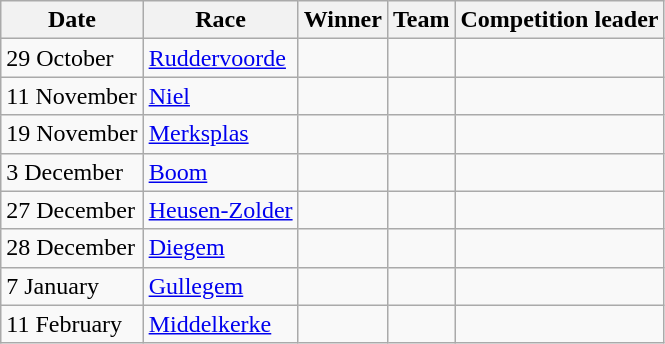<table class="wikitable">
<tr>
<th>Date</th>
<th>Race</th>
<th>Winner</th>
<th>Team</th>
<th>Competition leader</th>
</tr>
<tr>
<td>29 October</td>
<td><a href='#'>Ruddervoorde</a></td>
<td></td>
<td></td>
<td></td>
</tr>
<tr>
<td>11 November</td>
<td><a href='#'>Niel</a></td>
<td></td>
<td></td>
<td></td>
</tr>
<tr>
<td>19 November</td>
<td><a href='#'>Merksplas</a></td>
<td></td>
<td></td>
<td></td>
</tr>
<tr>
<td>3 December</td>
<td><a href='#'>Boom</a></td>
<td></td>
<td></td>
<td></td>
</tr>
<tr>
<td>27 December</td>
<td><a href='#'>Heusen-Zolder</a></td>
<td></td>
<td></td>
<td></td>
</tr>
<tr>
<td>28 December</td>
<td><a href='#'>Diegem</a></td>
<td></td>
<td></td>
<td></td>
</tr>
<tr>
<td>7 January</td>
<td><a href='#'>Gullegem</a></td>
<td></td>
<td></td>
<td></td>
</tr>
<tr>
<td>11 February</td>
<td><a href='#'>Middelkerke</a></td>
<td></td>
<td></td>
<td></td>
</tr>
</table>
